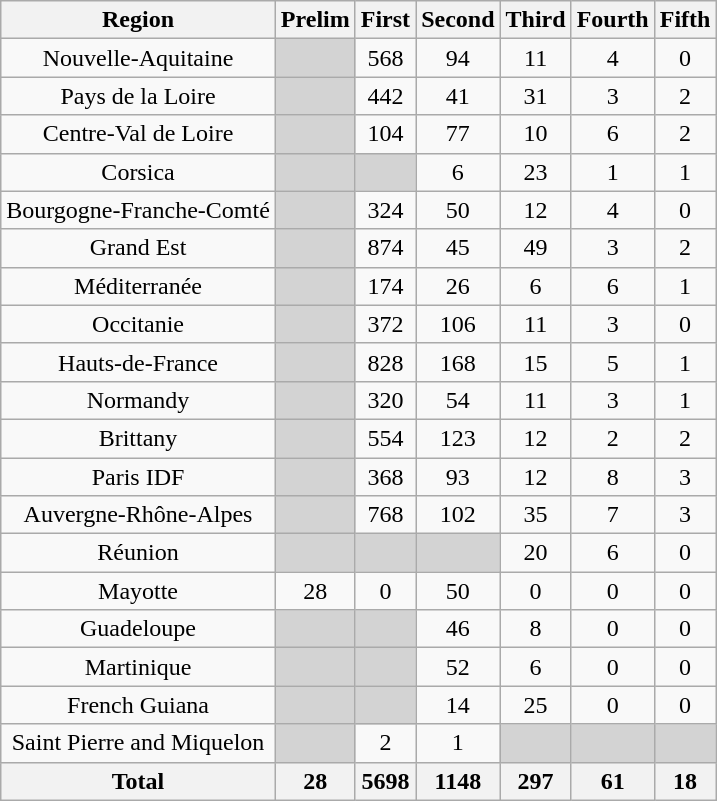<table class="wikitable collapsible" style="text-align: center">
<tr>
<th>Region</th>
<th>Prelim</th>
<th>First</th>
<th>Second</th>
<th>Third</th>
<th>Fourth</th>
<th>Fifth</th>
</tr>
<tr>
<td>Nouvelle-Aquitaine</td>
<td bgcolor=lightgrey> </td>
<td>568</td>
<td>94</td>
<td>11</td>
<td>4</td>
<td>0</td>
</tr>
<tr>
<td>Pays de la Loire</td>
<td bgcolor=lightgrey></td>
<td>442</td>
<td>41</td>
<td>31</td>
<td>3</td>
<td>2</td>
</tr>
<tr>
<td>Centre-Val de Loire</td>
<td bgcolor=lightgrey> </td>
<td>104</td>
<td>77</td>
<td>10</td>
<td>6</td>
<td>2</td>
</tr>
<tr>
<td>Corsica</td>
<td bgcolor=lightgrey> </td>
<td bgcolor=lightgrey> </td>
<td>6</td>
<td>23</td>
<td>1</td>
<td>1</td>
</tr>
<tr>
<td>Bourgogne-Franche-Comté</td>
<td bgcolor=lightgrey> </td>
<td>324</td>
<td>50</td>
<td>12</td>
<td>4</td>
<td>0</td>
</tr>
<tr>
<td>Grand Est</td>
<td bgcolor=lightgrey> </td>
<td>874</td>
<td>45</td>
<td>49</td>
<td>3</td>
<td>2</td>
</tr>
<tr>
<td>Méditerranée</td>
<td bgcolor=lightgrey> </td>
<td>174</td>
<td>26</td>
<td>6</td>
<td>6</td>
<td>1</td>
</tr>
<tr>
<td>Occitanie</td>
<td bgcolor=lightgrey> </td>
<td>372</td>
<td>106</td>
<td>11</td>
<td>3</td>
<td>0</td>
</tr>
<tr>
<td>Hauts-de-France</td>
<td bgcolor=lightgrey> </td>
<td>828</td>
<td>168</td>
<td>15</td>
<td>5</td>
<td>1</td>
</tr>
<tr>
<td>Normandy</td>
<td bgcolor=lightgrey> </td>
<td>320</td>
<td>54</td>
<td>11</td>
<td>3</td>
<td>1</td>
</tr>
<tr>
<td>Brittany</td>
<td bgcolor=lightgrey> </td>
<td>554</td>
<td>123</td>
<td>12</td>
<td>2</td>
<td>2</td>
</tr>
<tr>
<td>Paris IDF</td>
<td bgcolor=lightgrey> </td>
<td>368</td>
<td>93</td>
<td>12</td>
<td>8</td>
<td>3</td>
</tr>
<tr>
<td>Auvergne-Rhône-Alpes</td>
<td bgcolor=lightgrey> </td>
<td>768</td>
<td>102</td>
<td>35</td>
<td>7</td>
<td>3</td>
</tr>
<tr>
<td>Réunion</td>
<td bgcolor=lightgrey> </td>
<td bgcolor=lightgrey> </td>
<td bgcolor=lightgrey> </td>
<td>20</td>
<td>6</td>
<td>0</td>
</tr>
<tr>
<td>Mayotte</td>
<td>28</td>
<td>0</td>
<td>50</td>
<td>0</td>
<td>0</td>
<td>0</td>
</tr>
<tr>
<td>Guadeloupe</td>
<td bgcolor=lightgrey> </td>
<td bgcolor=lightgrey> </td>
<td>46</td>
<td>8</td>
<td>0</td>
<td>0</td>
</tr>
<tr>
<td>Martinique</td>
<td bgcolor=lightgrey> </td>
<td bgcolor=lightgrey> </td>
<td>52</td>
<td>6</td>
<td>0</td>
<td>0</td>
</tr>
<tr>
<td>French Guiana</td>
<td bgcolor=lightgrey> </td>
<td bgcolor=lightgrey> </td>
<td>14</td>
<td>25</td>
<td>0</td>
<td>0</td>
</tr>
<tr>
<td>Saint Pierre and Miquelon</td>
<td bgcolor=lightgrey> </td>
<td>2</td>
<td>1</td>
<td bgcolor=lightgrey> </td>
<td bgcolor=lightgrey> </td>
<td bgcolor=lightgrey> </td>
</tr>
<tr>
<th>Total</th>
<th>28</th>
<th>5698</th>
<th>1148</th>
<th>297</th>
<th>61</th>
<th>18</th>
</tr>
</table>
